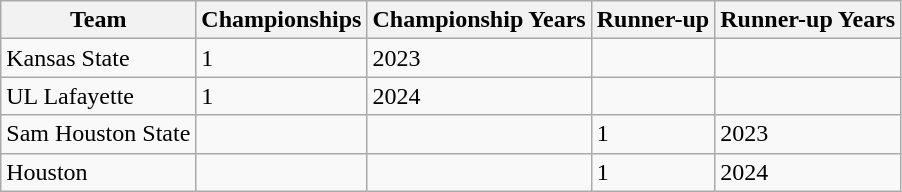<table class="wikitable">
<tr>
<th>Team</th>
<th>Championships</th>
<th>Championship Years</th>
<th>Runner-up</th>
<th>Runner-up Years</th>
</tr>
<tr>
<td>Kansas State</td>
<td>1</td>
<td>2023</td>
<td></td>
<td></td>
</tr>
<tr>
<td>UL Lafayette</td>
<td>1</td>
<td>2024</td>
<td></td>
<td></td>
</tr>
<tr>
<td>Sam Houston State</td>
<td></td>
<td></td>
<td>1</td>
<td>2023</td>
</tr>
<tr>
<td>Houston</td>
<td></td>
<td></td>
<td>1</td>
<td>2024</td>
</tr>
</table>
